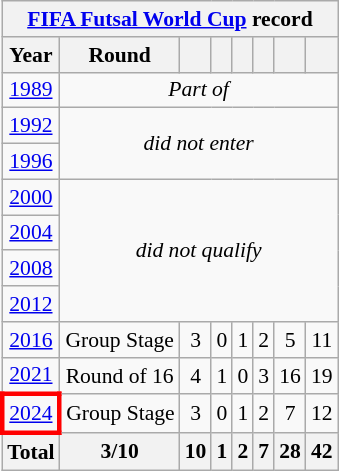<table class="wikitable" style="text-align: center;font-size:90%;">
<tr>
<th colspan=8><a href='#'>FIFA Futsal World Cup</a> record</th>
</tr>
<tr>
<th>Year</th>
<th>Round</th>
<th></th>
<th></th>
<th></th>
<th></th>
<th></th>
<th></th>
</tr>
<tr bgcolor=>
<td> <a href='#'>1989</a></td>
<td colspan=7><em>Part of </em></td>
</tr>
<tr bgcolor=>
<td> <a href='#'>1992</a></td>
<td colspan=7 rowspan=2><em>did not enter</em></td>
</tr>
<tr bgcolor=>
<td> <a href='#'>1996</a></td>
</tr>
<tr bgcolor=>
<td> <a href='#'>2000</a></td>
<td colspan=7 rowspan=4><em>did not qualify</em></td>
</tr>
<tr bgcolor=>
<td> <a href='#'>2004</a></td>
</tr>
<tr bgcolor=>
<td> <a href='#'>2008</a></td>
</tr>
<tr bgcolor=>
<td> <a href='#'>2012</a></td>
</tr>
<tr bgcolor=>
<td> <a href='#'>2016</a></td>
<td>Group Stage</td>
<td>3</td>
<td>0</td>
<td>1</td>
<td>2</td>
<td>5</td>
<td>11</td>
</tr>
<tr bgcolor=>
<td> <a href='#'>2021</a></td>
<td>Round of 16</td>
<td>4</td>
<td>1</td>
<td>0</td>
<td>3</td>
<td>16</td>
<td>19</td>
</tr>
<tr bgcolor=>
<td style="border: 3px solid red"> <a href='#'>2024</a></td>
<td>Group Stage</td>
<td>3</td>
<td>0</td>
<td>1</td>
<td>2</td>
<td>7</td>
<td>12</td>
</tr>
<tr bgcolor=>
<th><strong>Total</strong></th>
<th>3/10</th>
<th>10</th>
<th>1</th>
<th>2</th>
<th>7</th>
<th>28</th>
<th>42</th>
</tr>
</table>
